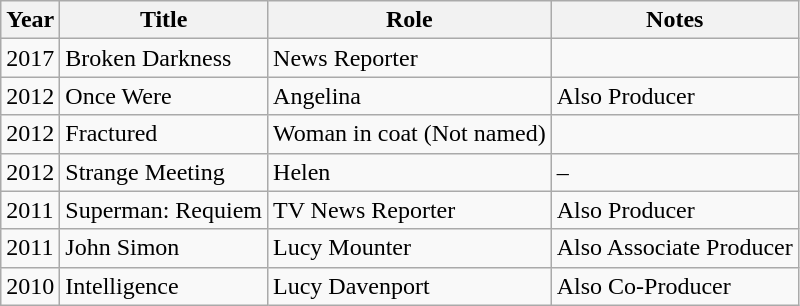<table class="wikitable sortable">
<tr>
<th>Year</th>
<th>Title</th>
<th>Role</th>
<th>Notes</th>
</tr>
<tr>
<td>2017</td>
<td>Broken Darkness</td>
<td>News Reporter</td>
<td></td>
</tr>
<tr>
<td>2012</td>
<td>Once Were</td>
<td>Angelina</td>
<td>Also Producer</td>
</tr>
<tr>
<td>2012</td>
<td>Fractured</td>
<td>Woman in coat (Not named)</td>
<td></td>
</tr>
<tr>
<td>2012</td>
<td>Strange Meeting</td>
<td>Helen</td>
<td>–</td>
</tr>
<tr>
<td>2011</td>
<td>Superman: Requiem</td>
<td>TV News Reporter</td>
<td>Also Producer</td>
</tr>
<tr>
<td>2011</td>
<td>John Simon</td>
<td>Lucy Mounter</td>
<td>Also Associate Producer</td>
</tr>
<tr>
<td>2010</td>
<td>Intelligence</td>
<td>Lucy Davenport</td>
<td>Also Co-Producer</td>
</tr>
</table>
